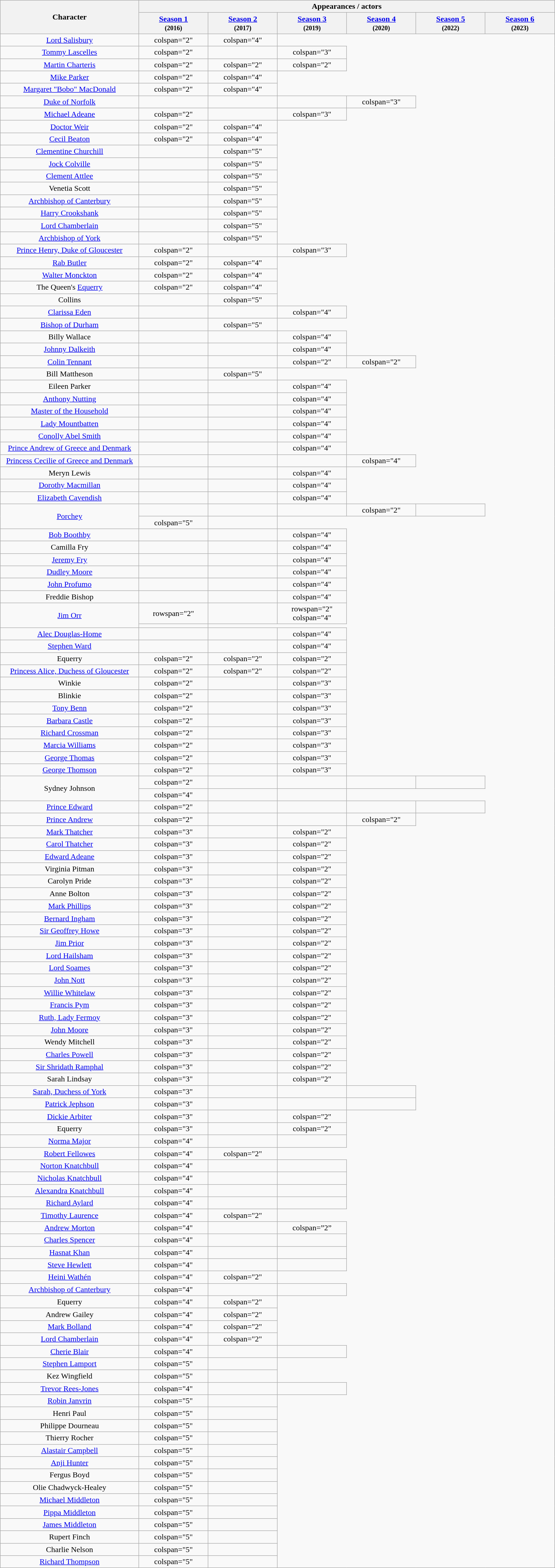<table class="wikitable plainrowheaders" style="text-align:center; width:90%">
<tr>
<th rowspan="2" style="width:20%;">Character</th>
<th colspan="6">Appearances / actors</th>
</tr>
<tr>
<th style="width:10%;"><a href='#'>Season 1</a><br><small>(2016)</small></th>
<th style="width:10%;"><a href='#'>Season 2</a><br><small>(2017)</small></th>
<th style="width:10%;"><a href='#'>Season 3</a><br><small>(2019)</small></th>
<th style="width:10%;"><a href='#'>Season 4</a><br><small>(2020)</small></th>
<th style="width:10%;"><a href='#'>Season 5</a><br><small>(2022)</small></th>
<th style="width:10%;"><a href='#'>Season 6</a><br><small>(2023)</small></th>
</tr>
<tr>
<td><a href='#'>Lord Salisbury</a></td>
<td>colspan="2" </td>
<td>colspan="4" </td>
</tr>
<tr>
<td><a href='#'>Tommy Lascelles</a></td>
<td>colspan="2" </td>
<td></td>
<td>colspan="3" </td>
</tr>
<tr>
<td><a href='#'>Martin Charteris</a></td>
<td>colspan="2" </td>
<td>colspan="2" </td>
<td>colspan="2" </td>
</tr>
<tr>
<td><a href='#'>Mike Parker</a></td>
<td>colspan="2" </td>
<td>colspan="4" </td>
</tr>
<tr>
<td><a href='#'>Margaret "Bobo" MacDonald</a></td>
<td>colspan="2" </td>
<td>colspan="4" </td>
</tr>
<tr>
<td><a href='#'>Duke of Norfolk</a></td>
<td></td>
<td></td>
<td></td>
<td>colspan="3" </td>
</tr>
<tr>
<td><a href='#'>Michael Adeane</a></td>
<td>colspan="2" </td>
<td></td>
<td>colspan="3" </td>
</tr>
<tr>
<td><a href='#'>Doctor Weir</a></td>
<td>colspan="2" </td>
<td>colspan="4" </td>
</tr>
<tr>
<td><a href='#'>Cecil Beaton</a></td>
<td>colspan="2" </td>
<td>colspan="4" </td>
</tr>
<tr>
<td><a href='#'>Clementine Churchill</a></td>
<td></td>
<td>colspan="5" </td>
</tr>
<tr>
<td><a href='#'>Jock Colville</a></td>
<td></td>
<td>colspan="5" </td>
</tr>
<tr>
<td><a href='#'>Clement Attlee</a></td>
<td></td>
<td>colspan="5" </td>
</tr>
<tr>
<td>Venetia Scott</td>
<td></td>
<td>colspan="5" </td>
</tr>
<tr>
<td><a href='#'>Archbishop of Canterbury</a></td>
<td></td>
<td>colspan="5" </td>
</tr>
<tr>
<td><a href='#'>Harry Crookshank</a></td>
<td></td>
<td>colspan="5" </td>
</tr>
<tr>
<td><a href='#'>Lord Chamberlain</a></td>
<td></td>
<td>colspan="5" </td>
</tr>
<tr>
<td><a href='#'>Archbishop of York</a></td>
<td></td>
<td>colspan="5" </td>
</tr>
<tr>
<td><a href='#'>Prince Henry, Duke of Gloucester</a></td>
<td>colspan="2" </td>
<td></td>
<td>colspan="3" </td>
</tr>
<tr>
<td><a href='#'>Rab Butler</a></td>
<td>colspan="2" </td>
<td>colspan="4" </td>
</tr>
<tr>
<td><a href='#'>Walter Monckton</a></td>
<td>colspan="2" </td>
<td>colspan="4" </td>
</tr>
<tr>
<td>The Queen's <a href='#'>Equerry</a></td>
<td>colspan="2" </td>
<td>colspan="4" </td>
</tr>
<tr>
<td>Collins</td>
<td></td>
<td>colspan="5" </td>
</tr>
<tr>
<td><a href='#'>Clarissa Eden</a></td>
<td></td>
<td></td>
<td>colspan="4" </td>
</tr>
<tr>
<td><a href='#'>Bishop of Durham</a></td>
<td></td>
<td>colspan="5" </td>
</tr>
<tr>
<td>Billy Wallace</td>
<td></td>
<td></td>
<td>colspan="4" </td>
</tr>
<tr>
<td><a href='#'>Johnny Dalkeith</a></td>
<td></td>
<td></td>
<td>colspan="4" </td>
</tr>
<tr>
<td><a href='#'>Colin Tennant</a></td>
<td></td>
<td></td>
<td>colspan="2" </td>
<td>colspan="2" </td>
</tr>
<tr>
<td>Bill Mattheson</td>
<td></td>
<td>colspan="5" </td>
</tr>
<tr>
<td>Eileen Parker</td>
<td></td>
<td></td>
<td>colspan="4" </td>
</tr>
<tr>
<td><a href='#'>Anthony Nutting</a></td>
<td></td>
<td></td>
<td>colspan="4" </td>
</tr>
<tr>
<td><a href='#'>Master of the Household</a></td>
<td></td>
<td></td>
<td>colspan="4" </td>
</tr>
<tr>
<td><a href='#'>Lady Mountbatten</a></td>
<td></td>
<td></td>
<td>colspan="4" </td>
</tr>
<tr>
<td><a href='#'>Conolly Abel Smith</a></td>
<td></td>
<td></td>
<td>colspan="4" </td>
</tr>
<tr>
<td><a href='#'>Prince Andrew of Greece and Denmark</a></td>
<td></td>
<td></td>
<td>colspan="4" </td>
</tr>
<tr>
<td><a href='#'>Princess Cecilie of Greece and Denmark</a></td>
<td></td>
<td></td>
<td></td>
<td>colspan="4" </td>
</tr>
<tr>
<td>Meryn Lewis</td>
<td></td>
<td></td>
<td>colspan="4" </td>
</tr>
<tr>
<td><a href='#'>Dorothy Macmillan</a></td>
<td></td>
<td></td>
<td>colspan="4" </td>
</tr>
<tr>
<td><a href='#'>Elizabeth Cavendish</a></td>
<td></td>
<td></td>
<td>colspan="4" </td>
</tr>
<tr>
<td rowspan="2"><a href='#'>Porchey</a></td>
<td></td>
<td></td>
<td></td>
<td>colspan="2" </td>
<td></td>
</tr>
<tr>
<td>colspan="5" </td>
<td></td>
</tr>
<tr>
<td><a href='#'>Bob Boothby</a></td>
<td></td>
<td></td>
<td>colspan="4" </td>
</tr>
<tr>
<td>Camilla Fry</td>
<td></td>
<td></td>
<td>colspan="4" </td>
</tr>
<tr>
<td><a href='#'>Jeremy Fry</a></td>
<td></td>
<td></td>
<td>colspan="4" </td>
</tr>
<tr>
<td><a href='#'>Dudley Moore</a></td>
<td></td>
<td></td>
<td>colspan="4" </td>
</tr>
<tr>
<td><a href='#'>John Profumo</a></td>
<td></td>
<td></td>
<td>colspan="4" </td>
</tr>
<tr>
<td>Freddie Bishop</td>
<td></td>
<td></td>
<td>colspan="4" </td>
</tr>
<tr>
<td rowspan="2"><a href='#'>Jim Orr</a></td>
<td>rowspan="2" </td>
<td></td>
<td>rowspan="2" colspan="4" </td>
</tr>
<tr>
<td></td>
</tr>
<tr>
<td><a href='#'>Alec Douglas-Home</a></td>
<td></td>
<td></td>
<td>colspan="4" </td>
</tr>
<tr>
<td><a href='#'>Stephen Ward</a></td>
<td></td>
<td></td>
<td>colspan="4" </td>
</tr>
<tr>
<td>Equerry</td>
<td>colspan="2" </td>
<td>colspan="2" </td>
<td>colspan="2"  </td>
</tr>
<tr>
<td><a href='#'>Princess Alice, Duchess of Gloucester</a></td>
<td>colspan="2" </td>
<td>colspan="2" </td>
<td>colspan="2" </td>
</tr>
<tr>
<td>Winkie</td>
<td>colspan="2" </td>
<td></td>
<td>colspan="3" </td>
</tr>
<tr>
<td>Blinkie</td>
<td>colspan="2" </td>
<td></td>
<td>colspan="3" </td>
</tr>
<tr>
<td><a href='#'>Tony Benn</a></td>
<td>colspan="2" </td>
<td></td>
<td>colspan="3" </td>
</tr>
<tr>
<td><a href='#'>Barbara Castle</a></td>
<td>colspan="2" </td>
<td></td>
<td>colspan="3" </td>
</tr>
<tr>
<td><a href='#'>Richard Crossman</a></td>
<td>colspan="2" </td>
<td></td>
<td>colspan="3" </td>
</tr>
<tr>
<td><a href='#'>Marcia Williams</a></td>
<td>colspan="2" </td>
<td></td>
<td>colspan="3" </td>
</tr>
<tr>
<td><a href='#'>George Thomas</a></td>
<td>colspan="2" </td>
<td></td>
<td>colspan="3" </td>
</tr>
<tr>
<td><a href='#'>George Thomson</a></td>
<td>colspan="2" </td>
<td></td>
<td>colspan="3" </td>
</tr>
<tr>
<td rowspan="2">Sydney Johnson</td>
<td>colspan="2" </td>
<td></td>
<td></td>
<td></td>
<td></td>
</tr>
<tr>
<td>colspan="4" </td>
<td></td>
<td></td>
</tr>
<tr>
<td><a href='#'>Prince Edward</a></td>
<td>colspan="2" </td>
<td></td>
<td></td>
<td></td>
<td></td>
</tr>
<tr>
<td><a href='#'>Prince Andrew</a></td>
<td>colspan="2" </td>
<td></td>
<td></td>
<td>colspan="2" </td>
</tr>
<tr>
<td><a href='#'>Mark Thatcher</a></td>
<td>colspan="3" </td>
<td></td>
<td>colspan="2" </td>
</tr>
<tr>
<td><a href='#'>Carol Thatcher</a></td>
<td>colspan="3" </td>
<td></td>
<td>colspan="2"  </td>
</tr>
<tr>
<td><a href='#'>Edward Adeane</a></td>
<td>colspan="3" </td>
<td></td>
<td>colspan="2"  </td>
</tr>
<tr>
<td>Virginia Pitman</td>
<td>colspan="3" </td>
<td></td>
<td>colspan="2" </td>
</tr>
<tr>
<td>Carolyn Pride</td>
<td>colspan="3" </td>
<td></td>
<td>colspan="2" </td>
</tr>
<tr>
<td>Anne Bolton</td>
<td>colspan="3" </td>
<td></td>
<td>colspan="2" </td>
</tr>
<tr>
<td><a href='#'>Mark Phillips</a></td>
<td>colspan="3" </td>
<td></td>
<td>colspan="2" </td>
</tr>
<tr>
<td><a href='#'>Bernard Ingham</a></td>
<td>colspan="3" </td>
<td></td>
<td>colspan="2" </td>
</tr>
<tr>
<td><a href='#'>Sir Geoffrey Howe</a></td>
<td>colspan="3" </td>
<td></td>
<td>colspan="2" </td>
</tr>
<tr>
<td><a href='#'>Jim Prior</a></td>
<td>colspan="3" </td>
<td></td>
<td>colspan="2" </td>
</tr>
<tr>
<td><a href='#'>Lord Hailsham</a></td>
<td>colspan="3" </td>
<td></td>
<td>colspan="2" </td>
</tr>
<tr>
<td><a href='#'>Lord Soames</a></td>
<td>colspan="3" </td>
<td></td>
<td>colspan="2" </td>
</tr>
<tr>
<td><a href='#'>John Nott</a></td>
<td>colspan="3" </td>
<td></td>
<td>colspan="2" </td>
</tr>
<tr>
<td><a href='#'>Willie Whitelaw</a></td>
<td>colspan="3" </td>
<td></td>
<td>colspan="2" </td>
</tr>
<tr>
<td><a href='#'>Francis Pym</a></td>
<td>colspan="3" </td>
<td></td>
<td>colspan="2" </td>
</tr>
<tr>
<td><a href='#'>Ruth, Lady Fermoy</a></td>
<td>colspan="3" </td>
<td></td>
<td>colspan="2" </td>
</tr>
<tr>
<td><a href='#'>John Moore</a></td>
<td>colspan="3" </td>
<td></td>
<td>colspan="2" </td>
</tr>
<tr>
<td>Wendy Mitchell</td>
<td>colspan="3" </td>
<td></td>
<td>colspan="2" </td>
</tr>
<tr>
<td><a href='#'>Charles Powell</a></td>
<td>colspan="3" </td>
<td></td>
<td>colspan="2" </td>
</tr>
<tr>
<td><a href='#'>Sir Shridath Ramphal</a></td>
<td>colspan="3" </td>
<td></td>
<td>colspan="2" </td>
</tr>
<tr>
<td>Sarah Lindsay</td>
<td>colspan="3" </td>
<td></td>
<td>colspan="2" </td>
</tr>
<tr>
<td><a href='#'>Sarah, Duchess of York</a></td>
<td>colspan="3" </td>
<td></td>
<td></td>
<td></td>
</tr>
<tr>
<td><a href='#'>Patrick Jephson</a></td>
<td>colspan="3" </td>
<td></td>
<td></td>
<td></td>
</tr>
<tr>
<td><a href='#'>Dickie Arbiter</a></td>
<td>colspan="3" </td>
<td></td>
<td>colspan="2" </td>
</tr>
<tr>
<td>Equerry</td>
<td>colspan="3" </td>
<td></td>
<td>colspan="2" </td>
</tr>
<tr>
<td><a href='#'>Norma Major</a></td>
<td>colspan="4" </td>
<td></td>
<td></td>
</tr>
<tr>
<td><a href='#'>Robert Fellowes</a></td>
<td>colspan="4" </td>
<td>colspan="2" </td>
</tr>
<tr>
<td><a href='#'>Norton Knatchbull</a></td>
<td>colspan="4" </td>
<td></td>
<td></td>
</tr>
<tr>
<td><a href='#'>Nicholas Knatchbull</a></td>
<td>colspan="4" </td>
<td></td>
<td></td>
</tr>
<tr>
<td><a href='#'>Alexandra Knatchbull</a></td>
<td>colspan="4" </td>
<td></td>
<td></td>
</tr>
<tr>
<td><a href='#'>Richard Aylard</a></td>
<td>colspan="4" </td>
<td></td>
<td></td>
</tr>
<tr>
<td><a href='#'>Timothy Laurence</a></td>
<td>colspan="4" </td>
<td>colspan="2" </td>
</tr>
<tr>
<td><a href='#'>Andrew Morton</a></td>
<td>colspan="4" </td>
<td></td>
<td>colspan=”2” </td>
</tr>
<tr>
<td><a href='#'>Charles Spencer</a></td>
<td>colspan="4" </td>
<td></td>
<td></td>
</tr>
<tr>
<td><a href='#'>Hasnat Khan</a></td>
<td>colspan="4" </td>
<td></td>
<td></td>
</tr>
<tr>
<td><a href='#'>Steve Hewlett</a></td>
<td>colspan="4" </td>
<td></td>
<td></td>
</tr>
<tr>
<td><a href='#'>Heini Wathén</a></td>
<td>colspan="4" </td>
<td>colspan="2" </td>
</tr>
<tr>
<td><a href='#'>Archbishop of Canterbury</a></td>
<td>colspan="4" </td>
<td></td>
<td></td>
</tr>
<tr>
<td>Equerry</td>
<td>colspan="4" </td>
<td>colspan="2" </td>
</tr>
<tr>
<td>Andrew Gailey</td>
<td>colspan="4" </td>
<td>colspan="2" </td>
</tr>
<tr>
<td><a href='#'>Mark Bolland</a></td>
<td>colspan="4" </td>
<td>colspan="2" </td>
</tr>
<tr>
<td><a href='#'>Lord Chamberlain</a></td>
<td>colspan="4" </td>
<td>colspan="2" </td>
</tr>
<tr>
<td><a href='#'>Cherie Blair</a></td>
<td>colspan="4" </td>
<td></td>
<td></td>
</tr>
<tr>
<td><a href='#'>Stephen Lamport</a></td>
<td>colspan="5" </td>
<td></td>
</tr>
<tr>
<td>Kez Wingfield</td>
<td>colspan="5" </td>
<td></td>
</tr>
<tr>
<td><a href='#'>Trevor Rees-Jones</a></td>
<td>colspan="4" </td>
<td></td>
<td></td>
</tr>
<tr>
<td><a href='#'>Robin Janvrin</a></td>
<td>colspan="5" </td>
<td></td>
</tr>
<tr>
<td>Henri Paul</td>
<td>colspan="5" </td>
<td></td>
</tr>
<tr>
<td>Philippe Dourneau</td>
<td>colspan="5" </td>
<td></td>
</tr>
<tr>
<td>Thierry Rocher</td>
<td>colspan="5" </td>
<td></td>
</tr>
<tr>
<td><a href='#'>Alastair Campbell</a></td>
<td>colspan="5" </td>
<td></td>
</tr>
<tr>
<td><a href='#'>Anji Hunter</a></td>
<td>colspan="5" </td>
<td></td>
</tr>
<tr>
<td>Fergus Boyd</td>
<td>colspan="5" </td>
<td></td>
</tr>
<tr>
<td>Olie Chadwyck-Healey</td>
<td>colspan="5" </td>
<td></td>
</tr>
<tr>
<td><a href='#'>Michael Middleton</a></td>
<td>colspan="5" </td>
<td></td>
</tr>
<tr>
<td><a href='#'>Pippa Middleton</a></td>
<td>colspan="5" </td>
<td></td>
</tr>
<tr>
<td><a href='#'>James Middleton</a></td>
<td>colspan="5" </td>
<td></td>
</tr>
<tr>
<td>Rupert Finch</td>
<td>colspan="5" </td>
<td></td>
</tr>
<tr>
<td>Charlie Nelson</td>
<td>colspan="5" </td>
<td></td>
</tr>
<tr>
<td><a href='#'>Richard Thompson</a></td>
<td>colspan="5" </td>
<td></td>
</tr>
</table>
